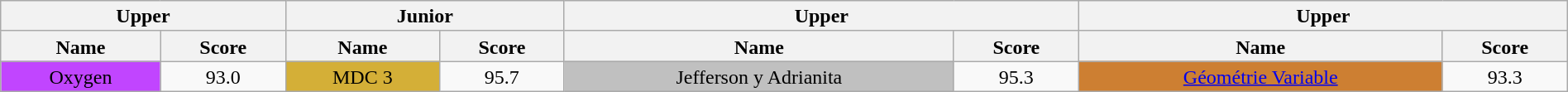<table class="wikitable" style="text-align:center; line-height:17px; width:100%;">
<tr>
<th scope="col" colspan="2">Upper</th>
<th scope="col" colspan="2">Junior</th>
<th scope="col" colspan="2">Upper</th>
<th scope="col" colspan="2">Upper</th>
</tr>
<tr>
<th scope="col">Name</th>
<th scope="col">Score</th>
<th scope="col">Name</th>
<th scope="col">Score</th>
<th scope="col">Name</th>
<th scope="col">Score</th>
<th scope="col">Name</th>
<th scope="col">Score</th>
</tr>
<tr>
<td style="background:#C145FF">Oxygen</td>
<td>93.0</td>
<td style="background:#D4AF37">MDC 3</td>
<td>95.7</td>
<td style="background:#C0C0C0">Jefferson y Adrianita</td>
<td>95.3</td>
<td style="background:#cd7f32"><a href='#'>Géométrie Variable</a></td>
<td>93.3</td>
</tr>
</table>
